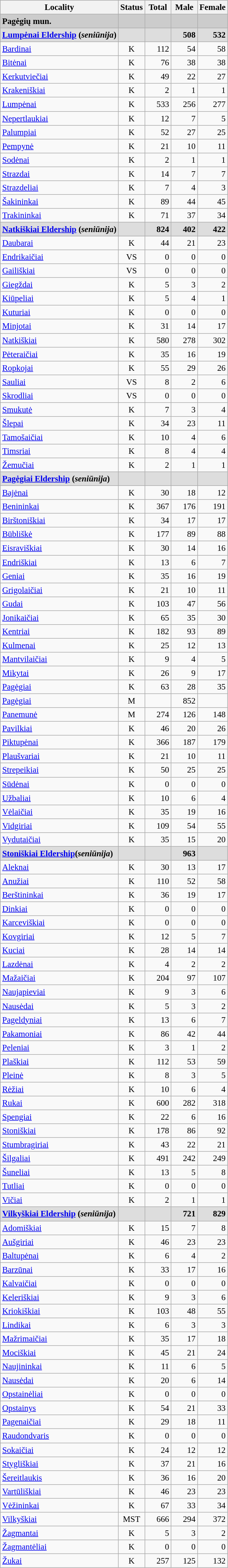<table class="wikitable sortable" style="text-align:right; font-size:95%;">
<tr>
<th>Locality</th>
<th>Status</th>
<th> Total </th>
<th> Male </th>
<th>Female</th>
</tr>
<tr style="background-color:#ccc; font-weight:bold;">
<td style="text-align:left">Pagėgių mun.</td>
<td></td>
<td></td>
<td></td>
<td></td>
</tr>
<tr style="background-color:#ddd; font-weight:bold;">
<td style="text-align:left"><a href='#'>Lumpėnai Eldership</a> (<em>seniūnija</em>)</td>
<td></td>
<td></td>
<td>508</td>
<td>532</td>
</tr>
<tr>
<td style="text-align:left"><a href='#'>Bardinai</a></td>
<td style="text-align:center">K</td>
<td>112</td>
<td>54</td>
<td>58</td>
</tr>
<tr>
<td style="text-align:left"><a href='#'>Bitėnai</a></td>
<td style="text-align:center">K</td>
<td>76</td>
<td>38</td>
<td>38</td>
</tr>
<tr>
<td style="text-align:left"><a href='#'>Kerkutviečiai</a></td>
<td style="text-align:center">K</td>
<td>49</td>
<td>22</td>
<td>27</td>
</tr>
<tr>
<td style="text-align:left"><a href='#'>Krakeniškiai</a></td>
<td style="text-align:center">K</td>
<td>2</td>
<td>1</td>
<td>1</td>
</tr>
<tr>
<td style="text-align:left"><a href='#'>Lumpėnai</a></td>
<td style="text-align:center">K</td>
<td>533</td>
<td>256</td>
<td>277</td>
</tr>
<tr>
<td style="text-align:left"><a href='#'>Nepertlaukiai</a></td>
<td style="text-align:center">K</td>
<td>12</td>
<td>7</td>
<td>5</td>
</tr>
<tr>
<td style="text-align:left"><a href='#'>Palumpiai</a></td>
<td style="text-align:center">K</td>
<td>52</td>
<td>27</td>
<td>25</td>
</tr>
<tr>
<td style="text-align:left"><a href='#'>Pempynė</a></td>
<td style="text-align:center">K</td>
<td>21</td>
<td>10</td>
<td>11</td>
</tr>
<tr>
<td style="text-align:left"><a href='#'>Sodėnai</a></td>
<td style="text-align:center">K</td>
<td>2</td>
<td>1</td>
<td>1</td>
</tr>
<tr>
<td style="text-align:left"><a href='#'>Strazdai</a></td>
<td style="text-align:center">K</td>
<td>14</td>
<td>7</td>
<td>7</td>
</tr>
<tr>
<td style="text-align:left"><a href='#'>Strazdeliai</a></td>
<td style="text-align:center">K</td>
<td>7</td>
<td>4</td>
<td>3</td>
</tr>
<tr>
<td style="text-align:left"><a href='#'>Šakininkai</a></td>
<td style="text-align:center">K</td>
<td>89</td>
<td>44</td>
<td>45</td>
</tr>
<tr>
<td style="text-align:left"><a href='#'>Trakininkai</a></td>
<td style="text-align:center">K</td>
<td>71</td>
<td>37</td>
<td>34</td>
</tr>
<tr style="background-color:#ddd; font-weight:bold;">
<td style="text-align:left"><a href='#'>Natkiškiai Eldership</a> (<em>seniūnija</em>)</td>
<td></td>
<td>824</td>
<td>402</td>
<td>422</td>
</tr>
<tr>
<td style="text-align:left"><a href='#'>Daubarai</a></td>
<td style="text-align:center">K</td>
<td>44</td>
<td>21</td>
<td>23</td>
</tr>
<tr>
<td style="text-align:left"><a href='#'>Endrikaičiai</a></td>
<td style="text-align:center">VS</td>
<td>0</td>
<td>0</td>
<td>0</td>
</tr>
<tr>
<td style="text-align:left"><a href='#'>Gailiškiai</a></td>
<td style="text-align:center">VS</td>
<td>0</td>
<td>0</td>
<td>0</td>
</tr>
<tr>
<td style="text-align:left"><a href='#'>Giegždai</a></td>
<td style="text-align:center">K</td>
<td>5</td>
<td>3</td>
<td>2</td>
</tr>
<tr>
<td style="text-align:left"><a href='#'>Kiūpeliai</a></td>
<td style="text-align:center">K</td>
<td>5</td>
<td>4</td>
<td>1</td>
</tr>
<tr>
<td style="text-align:left"><a href='#'>Kuturiai</a></td>
<td style="text-align:center">K</td>
<td>0</td>
<td>0</td>
<td>0</td>
</tr>
<tr>
<td style="text-align:left"><a href='#'>Minjotai</a></td>
<td style="text-align:center">K</td>
<td>31</td>
<td>14</td>
<td>17</td>
</tr>
<tr>
<td style="text-align:left"><a href='#'>Natkiškiai</a></td>
<td style="text-align:center">K</td>
<td>580</td>
<td>278</td>
<td>302</td>
</tr>
<tr>
<td style="text-align:left"><a href='#'>Pėteraičiai</a></td>
<td style="text-align:center">K</td>
<td>35</td>
<td>16</td>
<td>19</td>
</tr>
<tr>
<td style="text-align:left"><a href='#'>Ropkojai</a></td>
<td style="text-align:center">K</td>
<td>55</td>
<td>29</td>
<td>26</td>
</tr>
<tr>
<td style="text-align:left"><a href='#'>Sauliai</a></td>
<td style="text-align:center">VS</td>
<td>8</td>
<td>2</td>
<td>6</td>
</tr>
<tr>
<td style="text-align:left"><a href='#'>Skrodliai</a></td>
<td style="text-align:center">VS</td>
<td>0</td>
<td>0</td>
<td>0</td>
</tr>
<tr>
<td style="text-align:left"><a href='#'>Smukutė</a></td>
<td style="text-align:center">K</td>
<td>7</td>
<td>3</td>
<td>4</td>
</tr>
<tr>
<td style="text-align:left"><a href='#'>Šlepai</a></td>
<td style="text-align:center">K</td>
<td>34</td>
<td>23</td>
<td>11</td>
</tr>
<tr>
<td style="text-align:left"><a href='#'>Tamošaičiai</a></td>
<td style="text-align:center">K</td>
<td>10</td>
<td>4</td>
<td>6</td>
</tr>
<tr>
<td style="text-align:left"><a href='#'>Timsriai</a></td>
<td style="text-align:center">K</td>
<td>8</td>
<td>4</td>
<td>4</td>
</tr>
<tr>
<td style="text-align:left"><a href='#'>Žemučiai</a></td>
<td style="text-align:center">K</td>
<td>2</td>
<td>1</td>
<td>1</td>
</tr>
<tr style="background-color:#ddd; font-weight:bold;">
<td style="text-align:left"><a href='#'>Pagėgiai Eldership</a> (<em>seniūnija</em>)</td>
<td></td>
<td></td>
<td></td>
<td></td>
</tr>
<tr>
<td style="text-align:left"><a href='#'>Bajėnai</a></td>
<td style="text-align:center">K</td>
<td>30</td>
<td>18</td>
<td>12</td>
</tr>
<tr>
<td style="text-align:left"><a href='#'>Benininkai</a></td>
<td style="text-align:center">K</td>
<td>367</td>
<td>176</td>
<td>191</td>
</tr>
<tr>
<td style="text-align:left"><a href='#'>Birštoniškiai</a></td>
<td style="text-align:center">K</td>
<td>34</td>
<td>17</td>
<td>17</td>
</tr>
<tr>
<td style="text-align:left"><a href='#'>Būbliškė</a></td>
<td style="text-align:center">K</td>
<td>177</td>
<td>89</td>
<td>88</td>
</tr>
<tr>
<td style="text-align:left"><a href='#'>Eisraviškiai</a></td>
<td style="text-align:center">K</td>
<td>30</td>
<td>14</td>
<td>16</td>
</tr>
<tr>
<td style="text-align:left"><a href='#'>Endriškiai</a></td>
<td style="text-align:center">K</td>
<td>13</td>
<td>6</td>
<td>7</td>
</tr>
<tr>
<td style="text-align:left"><a href='#'>Geniai</a></td>
<td style="text-align:center">K</td>
<td>35</td>
<td>16</td>
<td>19</td>
</tr>
<tr>
<td style="text-align:left"><a href='#'>Grigolaičiai</a></td>
<td style="text-align:center">K</td>
<td>21</td>
<td>10</td>
<td>11</td>
</tr>
<tr>
<td style="text-align:left"><a href='#'>Gudai</a></td>
<td style="text-align:center">K</td>
<td>103</td>
<td>47</td>
<td>56</td>
</tr>
<tr>
<td style="text-align:left"><a href='#'>Jonikaičiai</a></td>
<td style="text-align:center">K</td>
<td>65</td>
<td>35</td>
<td>30</td>
</tr>
<tr>
<td style="text-align:left"><a href='#'>Kentriai</a></td>
<td style="text-align:center">K</td>
<td>182</td>
<td>93</td>
<td>89</td>
</tr>
<tr>
<td style="text-align:left"><a href='#'>Kulmenai</a></td>
<td style="text-align:center">K</td>
<td>25</td>
<td>12</td>
<td>13</td>
</tr>
<tr>
<td style="text-align:left"><a href='#'>Mantvilaičiai</a></td>
<td style="text-align:center">K</td>
<td>9</td>
<td>4</td>
<td>5</td>
</tr>
<tr>
<td style="text-align:left"><a href='#'>Mikytai</a></td>
<td style="text-align:center">K</td>
<td>26</td>
<td>9</td>
<td>17</td>
</tr>
<tr>
<td style="text-align:left"><a href='#'>Pagėgiai</a></td>
<td style="text-align:center">K</td>
<td>63</td>
<td>28</td>
<td>35</td>
</tr>
<tr>
<td style="text-align:left"><a href='#'>Pagėgiai</a></td>
<td style="text-align:center">M</td>
<td></td>
<td>852</td>
<td></td>
</tr>
<tr>
<td style="text-align:left"><a href='#'>Panemunė</a></td>
<td style="text-align:center">M</td>
<td>274</td>
<td>126</td>
<td>148</td>
</tr>
<tr>
<td style="text-align:left"><a href='#'>Pavilkiai</a></td>
<td style="text-align:center">K</td>
<td>46</td>
<td>20</td>
<td>26</td>
</tr>
<tr>
<td style="text-align:left"><a href='#'>Piktupėnai</a></td>
<td style="text-align:center">K</td>
<td>366</td>
<td>187</td>
<td>179</td>
</tr>
<tr>
<td style="text-align:left"><a href='#'>Plaušvariai</a></td>
<td style="text-align:center">K</td>
<td>21</td>
<td>10</td>
<td>11</td>
</tr>
<tr>
<td style="text-align:left"><a href='#'>Strepeikiai</a></td>
<td style="text-align:center">K</td>
<td>50</td>
<td>25</td>
<td>25</td>
</tr>
<tr>
<td style="text-align:left"><a href='#'>Sūdėnai</a></td>
<td style="text-align:center">K</td>
<td>0</td>
<td>0</td>
<td>0</td>
</tr>
<tr>
<td style="text-align:left"><a href='#'>Užbaliai</a></td>
<td style="text-align:center">K</td>
<td>10</td>
<td>6</td>
<td>4</td>
</tr>
<tr>
<td style="text-align:left"><a href='#'>Vėlaičiai</a></td>
<td style="text-align:center">K</td>
<td>35</td>
<td>19</td>
<td>16</td>
</tr>
<tr>
<td style="text-align:left"><a href='#'>Vidgiriai</a></td>
<td style="text-align:center">K</td>
<td>109</td>
<td>54</td>
<td>55</td>
</tr>
<tr>
<td style="text-align:left"><a href='#'>Vydutaičiai</a></td>
<td style="text-align:center">K</td>
<td>35</td>
<td>15</td>
<td>20</td>
</tr>
<tr style="background-color:#ddd; font-weight:bold;">
<td style="text-align:left"><a href='#'>Stoniškiai Eldership</a>(<em>seniūnija</em>)</td>
<td></td>
<td></td>
<td>963</td>
<td></td>
</tr>
<tr>
<td style="text-align:left"><a href='#'>Aleknai</a></td>
<td style="text-align:center">K</td>
<td>30</td>
<td>13</td>
<td>17</td>
</tr>
<tr>
<td style="text-align:left"><a href='#'>Anužiai</a></td>
<td style="text-align:center">K</td>
<td>110</td>
<td>52</td>
<td>58</td>
</tr>
<tr>
<td style="text-align:left"><a href='#'>Berštininkai</a></td>
<td style="text-align:center">K</td>
<td>36</td>
<td>19</td>
<td>17</td>
</tr>
<tr>
<td style="text-align:left"><a href='#'>Dinkiai</a></td>
<td style="text-align:center">K</td>
<td>0</td>
<td>0</td>
<td>0</td>
</tr>
<tr>
<td style="text-align:left"><a href='#'>Karceviškiai</a></td>
<td style="text-align:center">K</td>
<td>0</td>
<td>0</td>
<td>0</td>
</tr>
<tr>
<td style="text-align:left"><a href='#'>Kovgiriai</a></td>
<td style="text-align:center">K</td>
<td>12</td>
<td>5</td>
<td>7</td>
</tr>
<tr>
<td style="text-align:left"><a href='#'>Kuciai</a></td>
<td style="text-align:center">K</td>
<td>28</td>
<td>14</td>
<td>14</td>
</tr>
<tr>
<td style="text-align:left"><a href='#'>Lazdėnai</a></td>
<td style="text-align:center">K</td>
<td>4</td>
<td>2</td>
<td>2</td>
</tr>
<tr>
<td style="text-align:left"><a href='#'>Mažaičiai</a></td>
<td style="text-align:center">K</td>
<td>204</td>
<td>97</td>
<td>107</td>
</tr>
<tr>
<td style="text-align:left"><a href='#'>Naujapieviai</a></td>
<td style="text-align:center">K</td>
<td>9</td>
<td>3</td>
<td>6</td>
</tr>
<tr>
<td style="text-align:left"><a href='#'>Nausėdai</a></td>
<td style="text-align:center">K</td>
<td>5</td>
<td>3</td>
<td>2</td>
</tr>
<tr>
<td style="text-align:left"><a href='#'>Pageldyniai</a></td>
<td style="text-align:center">K</td>
<td>13</td>
<td>6</td>
<td>7</td>
</tr>
<tr>
<td style="text-align:left"><a href='#'>Pakamoniai</a></td>
<td style="text-align:center">K</td>
<td>86</td>
<td>42</td>
<td>44</td>
</tr>
<tr>
<td style="text-align:left"><a href='#'>Peleniai</a></td>
<td style="text-align:center">K</td>
<td>3</td>
<td>1</td>
<td>2</td>
</tr>
<tr>
<td style="text-align:left"><a href='#'>Plaškiai</a></td>
<td style="text-align:center">K</td>
<td>112</td>
<td>53</td>
<td>59</td>
</tr>
<tr>
<td style="text-align:left"><a href='#'>Pleinė</a></td>
<td style="text-align:center">K</td>
<td>8</td>
<td>3</td>
<td>5</td>
</tr>
<tr>
<td style="text-align:left"><a href='#'>Rėžiai</a></td>
<td style="text-align:center">K</td>
<td>10</td>
<td>6</td>
<td>4</td>
</tr>
<tr>
<td style="text-align:left"><a href='#'>Rukai</a></td>
<td style="text-align:center">K</td>
<td>600</td>
<td>282</td>
<td>318</td>
</tr>
<tr>
<td style="text-align:left"><a href='#'>Spengiai</a></td>
<td style="text-align:center">K</td>
<td>22</td>
<td>6</td>
<td>16</td>
</tr>
<tr>
<td style="text-align:left"><a href='#'>Stoniškiai</a></td>
<td style="text-align:center">K</td>
<td>178</td>
<td>86</td>
<td>92</td>
</tr>
<tr>
<td style="text-align:left"><a href='#'>Stumbragiriai</a></td>
<td style="text-align:center">K</td>
<td>43</td>
<td>22</td>
<td>21</td>
</tr>
<tr>
<td style="text-align:left"><a href='#'>Šilgaliai</a></td>
<td style="text-align:center">K</td>
<td>491</td>
<td>242</td>
<td>249</td>
</tr>
<tr>
<td style="text-align:left"><a href='#'>Šuneliai</a></td>
<td style="text-align:center">K</td>
<td>13</td>
<td>5</td>
<td>8</td>
</tr>
<tr>
<td style="text-align:left"><a href='#'>Tutliai</a></td>
<td style="text-align:center">K</td>
<td>0</td>
<td>0</td>
<td>0</td>
</tr>
<tr>
<td style="text-align:left"><a href='#'>Vičiai</a></td>
<td style="text-align:center">K</td>
<td>2</td>
<td>1</td>
<td>1</td>
</tr>
<tr style="background-color:#ddd; font-weight:bold;">
<td style="text-align:left"><a href='#'>Vilkyškiai Eldership</a> (<em>seniūnija</em>)</td>
<td></td>
<td></td>
<td>721</td>
<td>829</td>
</tr>
<tr>
<td style="text-align:left"><a href='#'>Adomiškiai</a></td>
<td style="text-align:center">K</td>
<td>15</td>
<td>7</td>
<td>8</td>
</tr>
<tr>
<td style="text-align:left"><a href='#'>Aušgiriai</a></td>
<td style="text-align:center">K</td>
<td>46</td>
<td>23</td>
<td>23</td>
</tr>
<tr>
<td style="text-align:left"><a href='#'>Baltupėnai</a></td>
<td style="text-align:center">K</td>
<td>6</td>
<td>4</td>
<td>2</td>
</tr>
<tr>
<td style="text-align:left"><a href='#'>Barzūnai</a></td>
<td style="text-align:center">K</td>
<td>33</td>
<td>17</td>
<td>16</td>
</tr>
<tr>
<td style="text-align:left"><a href='#'>Kalvaičiai</a></td>
<td style="text-align:center">K</td>
<td>0</td>
<td>0</td>
<td>0</td>
</tr>
<tr>
<td style="text-align:left"><a href='#'>Keleriškiai</a></td>
<td style="text-align:center">K</td>
<td>9</td>
<td>3</td>
<td>6</td>
</tr>
<tr>
<td style="text-align:left"><a href='#'>Kriokiškiai</a></td>
<td style="text-align:center">K</td>
<td>103</td>
<td>48</td>
<td>55</td>
</tr>
<tr>
<td style="text-align:left"><a href='#'>Lindikai</a></td>
<td style="text-align:center">K</td>
<td>6</td>
<td>3</td>
<td>3</td>
</tr>
<tr>
<td style="text-align:left"><a href='#'>Mažrimaičiai</a></td>
<td style="text-align:center">K</td>
<td>35</td>
<td>17</td>
<td>18</td>
</tr>
<tr>
<td style="text-align:left"><a href='#'>Mociškiai</a></td>
<td style="text-align:center">K</td>
<td>45</td>
<td>21</td>
<td>24</td>
</tr>
<tr>
<td style="text-align:left"><a href='#'>Naujininkai</a></td>
<td style="text-align:center">K</td>
<td>11</td>
<td>6</td>
<td>5</td>
</tr>
<tr>
<td style="text-align:left"><a href='#'>Nausėdai</a></td>
<td style="text-align:center">K</td>
<td>20</td>
<td>6</td>
<td>14</td>
</tr>
<tr>
<td style="text-align:left"><a href='#'>Opstainėliai</a></td>
<td style="text-align:center">K</td>
<td>0</td>
<td>0</td>
<td>0</td>
</tr>
<tr>
<td style="text-align:left"><a href='#'>Opstainys</a></td>
<td style="text-align:center">K</td>
<td>54</td>
<td>21</td>
<td>33</td>
</tr>
<tr>
<td style="text-align:left"><a href='#'>Pagenaičiai</a></td>
<td style="text-align:center">K</td>
<td>29</td>
<td>18</td>
<td>11</td>
</tr>
<tr>
<td style="text-align:left"><a href='#'>Raudondvaris</a></td>
<td style="text-align:center">K</td>
<td>0</td>
<td>0</td>
<td>0</td>
</tr>
<tr>
<td style="text-align:left"><a href='#'>Sokaičiai</a></td>
<td style="text-align:center">K</td>
<td>24</td>
<td>12</td>
<td>12</td>
</tr>
<tr>
<td style="text-align:left"><a href='#'>Stygliškiai</a></td>
<td style="text-align:center">K</td>
<td>37</td>
<td>21</td>
<td>16</td>
</tr>
<tr>
<td style="text-align:left"><a href='#'>Šereitlaukis</a></td>
<td style="text-align:center">K</td>
<td>36</td>
<td>16</td>
<td>20</td>
</tr>
<tr>
<td style="text-align:left"><a href='#'>Vartūliškiai</a></td>
<td style="text-align:center">K</td>
<td>46</td>
<td>23</td>
<td>23</td>
</tr>
<tr>
<td style="text-align:left"><a href='#'>Vėžininkai</a></td>
<td style="text-align:center">K</td>
<td>67</td>
<td>33</td>
<td>34</td>
</tr>
<tr>
<td style="text-align:left"><a href='#'>Vilkyškiai</a></td>
<td style="text-align:center">MST</td>
<td>666</td>
<td>294</td>
<td>372</td>
</tr>
<tr>
<td style="text-align:left"><a href='#'>Žagmantai</a></td>
<td style="text-align:center">K</td>
<td>5</td>
<td>3</td>
<td>2</td>
</tr>
<tr>
<td style="text-align:left"><a href='#'>Žagmantėliai</a></td>
<td style="text-align:center">K</td>
<td>0</td>
<td>0</td>
<td>0</td>
</tr>
<tr>
<td style="text-align:left"><a href='#'>Žukai</a></td>
<td style="text-align:center">K</td>
<td>257</td>
<td>125</td>
<td>132</td>
</tr>
</table>
